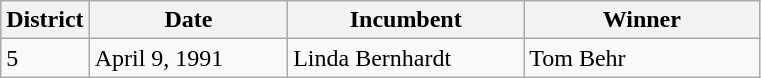<table class="wikitable">
<tr>
<th width=50>District</th>
<th width=125>Date</th>
<th width=150>Incumbent</th>
<th width=150>Winner</th>
</tr>
<tr>
<td>5</td>
<td>April 9, 1991</td>
<td>Linda Bernhardt</td>
<td>Tom Behr</td>
</tr>
</table>
